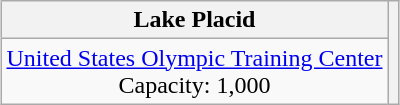<table class="wikitable" style="margin:1em auto; text-align:center;">
<tr>
<th style="border-left:none; border-right;">Lake Placid</th>
<th rowspan="6"></th>
</tr>
<tr>
<td><a href='#'>United States Olympic Training Center</a><br>Capacity: 1,000</td>
</tr>
</table>
